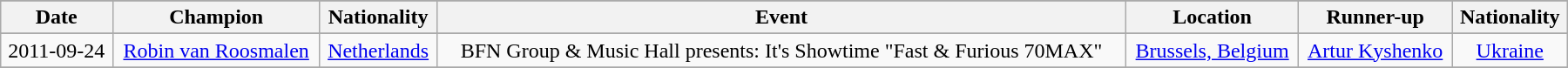<table class="wikitable" width=95% style="clear:both; margin:1.5em auto; text-align:center;">
<tr>
</tr>
<tr align="center"  bgcolor="#dddddd">
<th>Date</th>
<th>Champion</th>
<th>Nationality</th>
<th>Event</th>
<th>Location</th>
<th>Runner-up</th>
<th>Nationality</th>
</tr>
<tr>
</tr>
<tr align="center"  bgcolor=>
<td>2011-09-24</td>
<td><a href='#'>Robin van Roosmalen</a></td>
<td> <a href='#'>Netherlands</a></td>
<td>BFN Group & Music Hall presents: It's Showtime "Fast & Furious 70MAX"</td>
<td><a href='#'>Brussels, Belgium</a></td>
<td><a href='#'>Artur Kyshenko</a></td>
<td> <a href='#'>Ukraine</a></td>
</tr>
<tr>
</tr>
</table>
